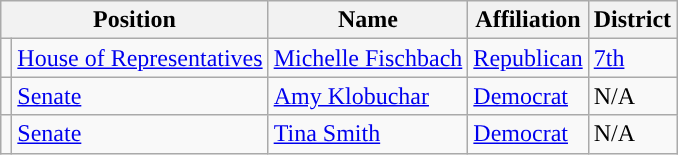<table class="wikitable">
<tr>
<th colspan="2">Position</th>
<th>Name</th>
<th>Affiliation</th>
<th>District</th>
</tr>
<tr>
<td style="background-color:"></td>
<td><a href='#'>House of Representatives</a></td>
<td><a href='#'>Michelle Fischbach</a></td>
<td><a href='#'>Republican</a></td>
<td><a href='#'>7th</a></td>
</tr>
<tr>
<td style="background-color:"></td>
<td><a href='#'>Senate</a></td>
<td><a href='#'>Amy Klobuchar</a></td>
<td><a href='#'>Democrat</a></td>
<td>N/A</td>
</tr>
<tr>
<td style="background-color:"></td>
<td><a href='#'>Senate</a></td>
<td><a href='#'>Tina Smith</a></td>
<td><a href='#'>Democrat</a></td>
<td>N/A</td>
</tr>
</table>
